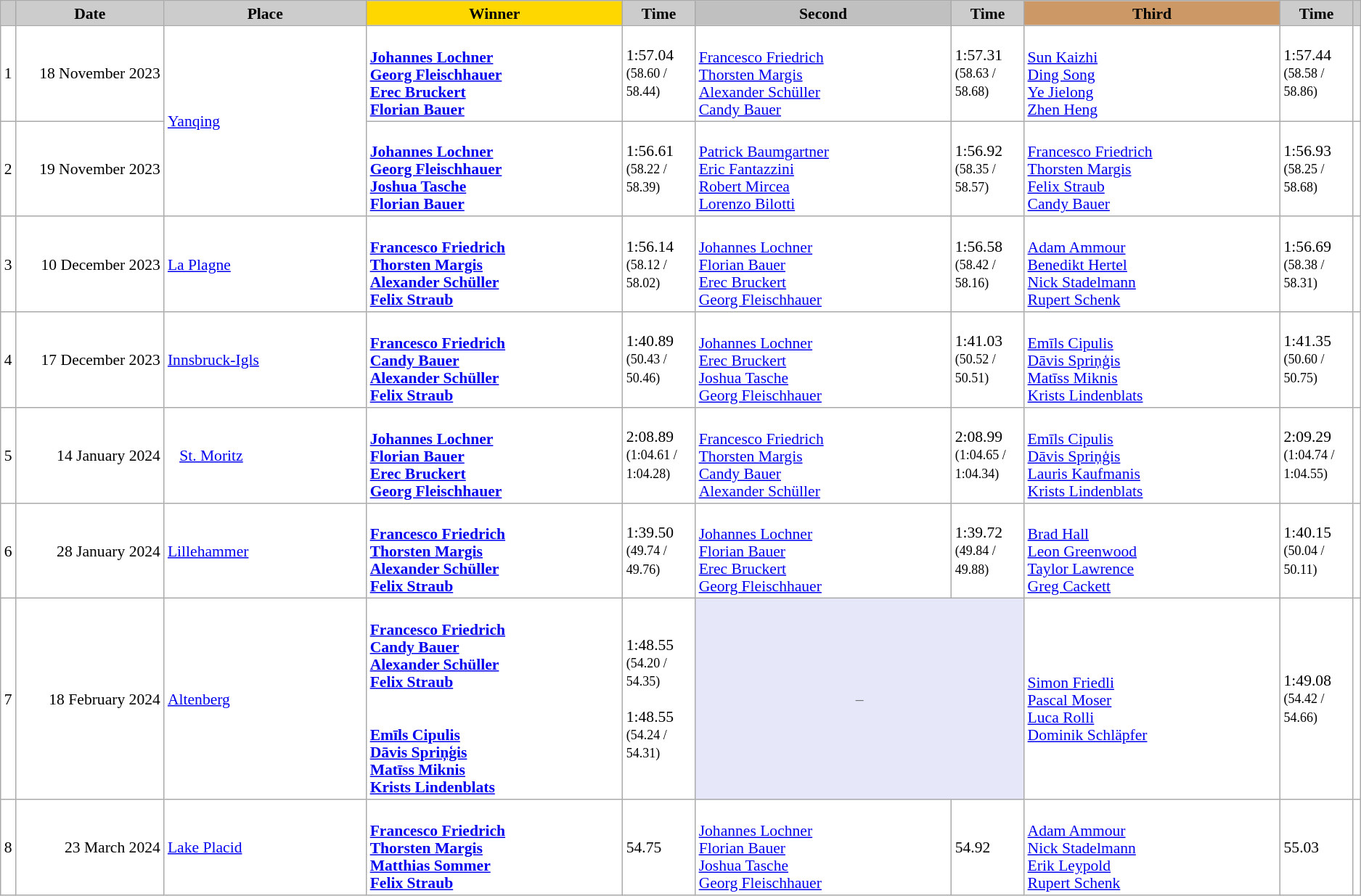<table class="wikitable plainrowheaders" style="background:#fff; font-size:90%; line-height:16px; border:grey solid 1px; border-collapse:collapse;">
<tr>
<th scope="col" style="background:#ccc; width=10 px;"></th>
<th scope="col" style="background:#ccc; width:130px;">Date</th>
<th scope="col" style="background:#ccc; width:180px;">Place</th>
<th scope="col" style="background:gold; width:230px;">Winner</th>
<th scope="col" style="background:#ccc; width:60px;">Time</th>
<th scope="col" style="background:silver; width:230px;">Second</th>
<th scope="col" style="background:#ccc; width:60px;">Time</th>
<th scope="col" style="background:#c96; width:230px;">Third</th>
<th scope="col" style="background:#ccc; width:60px;">Time</th>
<th scope="col" style="background:#ccc; width=10px;"></th>
</tr>
<tr>
<td align="center">1</td>
<td align="right">18 November 2023</td>
<td rowspan=2> <a href='#'>Yanqing</a></td>
<td><strong><small></small><br><a href='#'>Johannes Lochner</a><br><a href='#'>Georg Fleischhauer</a><br><a href='#'>Erec Bruckert</a><br><a href='#'>Florian Bauer</a></strong></td>
<td>1:57.04<br><small>(58.60 / 58.44)</small></td>
<td><small></small><br><a href='#'>Francesco Friedrich</a><br><a href='#'>Thorsten Margis</a><br><a href='#'>Alexander Schüller</a><br><a href='#'>Candy Bauer</a></td>
<td>1:57.31<br><small>(58.63 / 58.68)</small></td>
<td><small></small><br><a href='#'>Sun Kaizhi</a><br><a href='#'>Ding Song</a><br><a href='#'>Ye Jielong</a><br><a href='#'>Zhen Heng</a></td>
<td>1:57.44<br><small>(58.58 / 58.86)</small></td>
<td></td>
</tr>
<tr>
<td align="center">2</td>
<td align="right">19 November 2023</td>
<td><strong><small></small><br><a href='#'>Johannes Lochner</a><br><a href='#'>Georg Fleischhauer</a><br><a href='#'>Joshua Tasche</a><br><a href='#'>Florian Bauer</a></strong></td>
<td>1:56.61<br><small>(58.22 / 58.39)</small></td>
<td><small></small><br><a href='#'>Patrick Baumgartner</a><br><a href='#'>Eric Fantazzini</a><br><a href='#'>Robert Mircea</a><br><a href='#'>Lorenzo Bilotti</a></td>
<td>1:56.92<br><small>(58.35 / 58.57)</small></td>
<td><small></small><br><a href='#'>Francesco Friedrich</a><br><a href='#'>Thorsten Margis</a><br><a href='#'>Felix Straub</a><br><a href='#'>Candy Bauer</a></td>
<td>1:56.93<br><small>(58.25 / 58.68)</small></td>
<td></td>
</tr>
<tr>
<td align="center">3</td>
<td align="right">10 December 2023</td>
<td> <a href='#'>La Plagne</a></td>
<td><strong><small></small><br><a href='#'>Francesco Friedrich</a><br><a href='#'>Thorsten Margis</a><br><a href='#'>Alexander Schüller</a><br><a href='#'>Felix Straub</a></strong></td>
<td>1:56.14<br><small>(58.12 / 58.02)</small></td>
<td><small></small><br><a href='#'>Johannes Lochner</a><br><a href='#'>Florian Bauer</a><br><a href='#'>Erec Bruckert</a><br><a href='#'>Georg Fleischhauer</a></td>
<td>1:56.58<br><small>(58.42 / 58.16)</small></td>
<td><small></small><br><a href='#'>Adam Ammour</a><br><a href='#'>Benedikt Hertel</a><br><a href='#'>Nick Stadelmann</a><br><a href='#'>Rupert Schenk</a></td>
<td>1:56.69<br><small>(58.38 / 58.31)</small></td>
<td></td>
</tr>
<tr>
<td align="center">4</td>
<td align="right">17 December 2023</td>
<td> <a href='#'>Innsbruck-Igls</a></td>
<td><strong><small></small><br><a href='#'>Francesco Friedrich</a><br><a href='#'>Candy Bauer</a><br><a href='#'>Alexander Schüller</a><br><a href='#'>Felix Straub</a></strong></td>
<td>1:40.89<br><small>(50.43 / 50.46)</small></td>
<td><small></small><br><a href='#'>Johannes Lochner</a><br><a href='#'>Erec Bruckert</a><br><a href='#'>Joshua Tasche</a><br><a href='#'>Georg Fleischhauer</a></td>
<td>1:41.03<br><small>(50.52 / 50.51)</small></td>
<td><small></small><br><a href='#'>Emīls Cipulis</a><br><a href='#'>Dāvis Spriņģis</a><br><a href='#'>Matīss Miknis</a><br><a href='#'>Krists Lindenblats</a></td>
<td>1:41.35<br><small>(50.60 / 50.75)</small></td>
<td></td>
</tr>
<tr>
<td align="center">5</td>
<td align="right">14 January 2024</td>
<td>   <a href='#'>St. Moritz</a></td>
<td><strong><small></small><br><a href='#'>Johannes Lochner</a><br><a href='#'>Florian Bauer</a><br><a href='#'>Erec Bruckert</a><br><a href='#'>Georg Fleischhauer</a></strong></td>
<td>2:08.89<br><small>(1:04.61 / 1:04.28)</small></td>
<td><small></small><br><a href='#'>Francesco Friedrich</a><br><a href='#'>Thorsten Margis</a><br><a href='#'>Candy Bauer</a><br><a href='#'>Alexander Schüller</a></td>
<td>2:08.99<br><small>(1:04.65 / 1:04.34)</small></td>
<td><small></small><br><a href='#'>Emīls Cipulis</a><br><a href='#'>Dāvis Spriņģis</a><br><a href='#'>Lauris Kaufmanis</a><br><a href='#'>Krists Lindenblats</a></td>
<td>2:09.29<br><small>(1:04.74 / 1:04.55)</small></td>
<td></td>
</tr>
<tr>
<td align="center">6</td>
<td align="right">28 January 2024</td>
<td> <a href='#'>Lillehammer</a></td>
<td><strong><small></small><br><a href='#'>Francesco Friedrich</a><br><a href='#'>Thorsten Margis</a><br><a href='#'>Alexander Schüller</a><br><a href='#'>Felix Straub</a></strong></td>
<td>1:39.50<br><small>(49.74 / 49.76)</small></td>
<td><small></small><br><a href='#'>Johannes Lochner</a><br><a href='#'>Florian Bauer</a><br><a href='#'>Erec Bruckert</a><br><a href='#'>Georg Fleischhauer</a></td>
<td>1:39.72<br><small>(49.84 / 49.88)</small></td>
<td><small></small><br><a href='#'>Brad Hall</a><br><a href='#'>Leon Greenwood</a><br><a href='#'>Taylor Lawrence</a><br><a href='#'>Greg Cackett</a></td>
<td>1:40.15<br><small>(50.04 / 50.11)</small></td>
<td></td>
</tr>
<tr>
<td align="center">7</td>
<td align="right">18 February 2024</td>
<td> <a href='#'>Altenberg</a></td>
<td><strong><small></small><br><a href='#'>Francesco Friedrich</a><br><a href='#'>Candy Bauer</a><br><a href='#'>Alexander Schüller</a><br><a href='#'>Felix Straub</a></strong><br><br><strong><small></small><br><a href='#'>Emīls Cipulis</a><br><a href='#'>Dāvis Spriņģis</a><br><a href='#'>Matīss Miknis</a><br><a href='#'>Krists Lindenblats</a></strong></td>
<td>1:48.55<br><small>(54.20 / 54.35)</small><br><br>1:48.55<br><small>(54.24 / 54.31)</small></td>
<td colspan=2 bgcolor="E6E8FA" align=center style=color:#696969>–</td>
<td><small></small><br><a href='#'>Simon Friedli</a><br><a href='#'>Pascal Moser</a><br><a href='#'>Luca Rolli</a><br><a href='#'>Dominik Schläpfer</a></td>
<td>1:49.08<br><small>(54.42 / 54.66)</small></td>
<td></td>
</tr>
<tr>
<td align="center">8</td>
<td align="right">23 March 2024</td>
<td> <a href='#'>Lake Placid</a></td>
<td><strong><small></small><br><a href='#'>Francesco Friedrich</a><br><a href='#'>Thorsten Margis</a><br><a href='#'>Matthias Sommer</a><br><a href='#'>Felix Straub</a></strong></td>
<td>54.75</td>
<td><small></small><br><a href='#'>Johannes Lochner</a><br><a href='#'>Florian Bauer</a><br><a href='#'>Joshua Tasche</a><br><a href='#'>Georg Fleischhauer</a></td>
<td>54.92</td>
<td><small></small><br><a href='#'>Adam Ammour</a><br><a href='#'>Nick Stadelmann</a><br><a href='#'>Erik Leypold</a><br><a href='#'>Rupert Schenk</a></td>
<td>55.03</td>
<td></td>
</tr>
</table>
